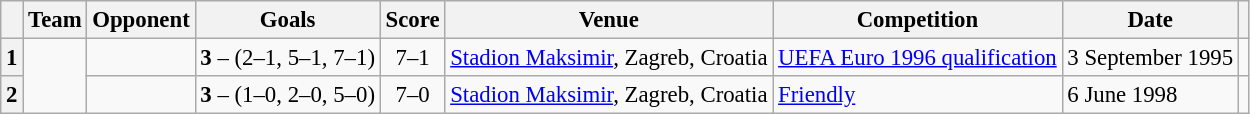<table class="wikitable sortable" style="font-size:95%">
<tr>
<th scope="col"></th>
<th scope="col">Team</th>
<th scope="col">Opponent</th>
<th scope="col">Goals</th>
<th scope="col">Score</th>
<th scope="col">Venue</th>
<th scope="col">Competition</th>
<th scope="col">Date</th>
<th class="unsortable" scope="col"></th>
</tr>
<tr>
<th style="text-align: center">1</th>
<td rowspan="2"></td>
<td data-sort-value="Switzerland"></td>
<td data-sort-value="15"><strong>3</strong> – (2–1, 5–1, 7–1)</td>
<td data-sort-value="2" style="text-align: center">7–1</td>
<td><a href='#'>Stadion Maksimir</a>, Zagreb, Croatia</td>
<td><a href='#'>UEFA Euro 1996 qualification</a></td>
<td>3 September 1995</td>
<td style="text-align: center"></td>
</tr>
<tr>
<th style="text-align: center">2</th>
<td data-sort-value="Brazil"></td>
<td data-sort-value="29"><strong>3</strong> – (1–0, 2–0, 5–0)</td>
<td data-sort-value="1" style="text-align: center">7–0</td>
<td><a href='#'>Stadion Maksimir</a>, Zagreb, Croatia</td>
<td><a href='#'>Friendly</a></td>
<td>6 June 1998</td>
<td style="text-align: center"></td>
</tr>
</table>
